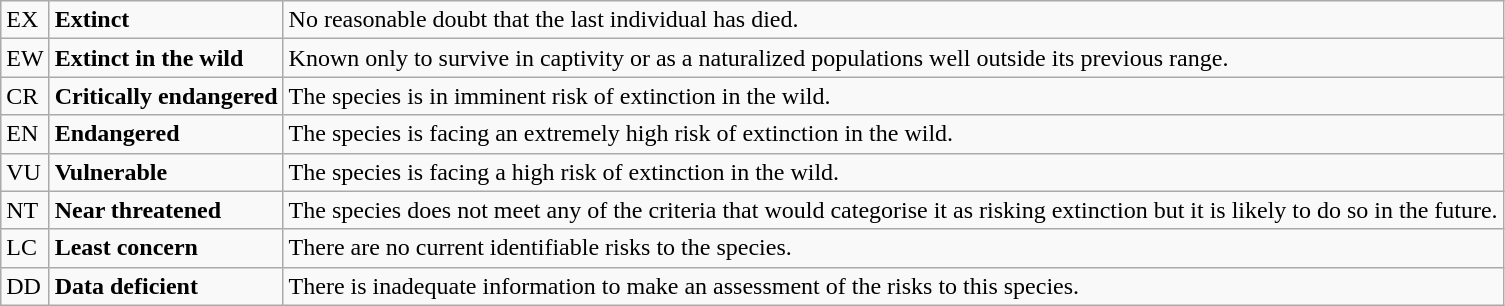<table class="wikitable" style="text-align:left">
<tr>
<td>EX</td>
<td><strong>Extinct</strong></td>
<td>No reasonable doubt that the last individual has died.</td>
</tr>
<tr>
<td>EW</td>
<td><strong>Extinct in the wild</strong></td>
<td>Known only to survive in captivity or as a naturalized populations well outside its previous range.</td>
</tr>
<tr>
<td>CR</td>
<td><strong>Critically endangered</strong></td>
<td>The species is in imminent risk of extinction in the wild.</td>
</tr>
<tr>
<td>EN</td>
<td><strong>Endangered</strong></td>
<td>The species is facing an extremely high risk of extinction in the wild.</td>
</tr>
<tr>
<td>VU</td>
<td><strong>Vulnerable</strong></td>
<td>The species is facing a high risk of extinction in the wild.</td>
</tr>
<tr>
<td>NT</td>
<td><strong>Near threatened</strong></td>
<td>The species does not meet any of the criteria that would categorise it as risking extinction but it is likely to do so in the future.</td>
</tr>
<tr>
<td>LC</td>
<td><strong>Least concern</strong></td>
<td>There are no current identifiable risks to the species.</td>
</tr>
<tr>
<td>DD</td>
<td><strong>Data deficient</strong></td>
<td>There is inadequate information to make an assessment of the risks to this species.</td>
</tr>
</table>
